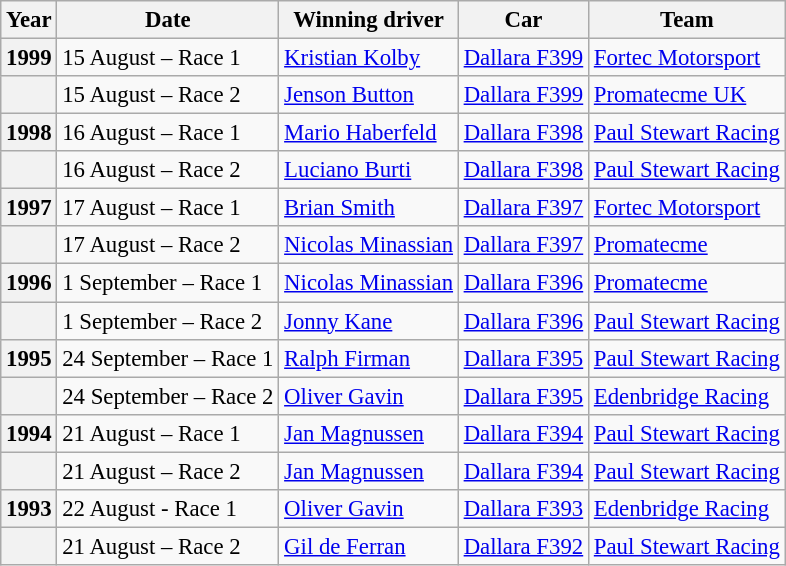<table class="wikitable" style="font-size:95%">
<tr>
<th>Year</th>
<th>Date</th>
<th>Winning driver</th>
<th>Car</th>
<th>Team</th>
</tr>
<tr>
<th>1999</th>
<td>15 August – Race 1</td>
<td> <a href='#'>Kristian Kolby</a></td>
<td><a href='#'>Dallara F399</a></td>
<td><a href='#'>Fortec Motorsport</a></td>
</tr>
<tr>
<th></th>
<td>15 August – Race 2</td>
<td> <a href='#'>Jenson Button</a></td>
<td><a href='#'>Dallara F399</a></td>
<td><a href='#'>Promatecme UK</a></td>
</tr>
<tr>
<th>1998</th>
<td>16 August – Race 1</td>
<td> <a href='#'>Mario Haberfeld</a></td>
<td><a href='#'>Dallara F398</a></td>
<td><a href='#'>Paul Stewart Racing</a></td>
</tr>
<tr>
<th></th>
<td>16 August – Race 2</td>
<td> <a href='#'>Luciano Burti</a></td>
<td><a href='#'>Dallara F398</a></td>
<td><a href='#'>Paul Stewart Racing</a></td>
</tr>
<tr>
<th>1997</th>
<td>17 August – Race 1</td>
<td> <a href='#'>Brian Smith</a></td>
<td><a href='#'>Dallara F397</a></td>
<td><a href='#'>Fortec Motorsport</a></td>
</tr>
<tr>
<th></th>
<td>17 August – Race 2</td>
<td> <a href='#'>Nicolas Minassian</a></td>
<td><a href='#'>Dallara F397</a></td>
<td><a href='#'>Promatecme</a></td>
</tr>
<tr>
<th>1996</th>
<td>1 September – Race 1</td>
<td> <a href='#'>Nicolas Minassian</a></td>
<td><a href='#'>Dallara F396</a></td>
<td><a href='#'>Promatecme</a></td>
</tr>
<tr>
<th></th>
<td>1 September – Race 2</td>
<td> <a href='#'>Jonny Kane</a></td>
<td><a href='#'>Dallara F396</a></td>
<td><a href='#'>Paul Stewart Racing</a></td>
</tr>
<tr>
<th>1995</th>
<td>24 September – Race 1</td>
<td> <a href='#'>Ralph Firman</a></td>
<td><a href='#'>Dallara F395</a></td>
<td><a href='#'>Paul Stewart Racing</a></td>
</tr>
<tr>
<th></th>
<td>24 September – Race 2</td>
<td> <a href='#'>Oliver Gavin</a></td>
<td><a href='#'>Dallara F395</a></td>
<td><a href='#'>Edenbridge Racing</a></td>
</tr>
<tr>
<th>1994</th>
<td>21 August – Race 1</td>
<td> <a href='#'>Jan Magnussen</a></td>
<td><a href='#'>Dallara F394</a></td>
<td><a href='#'>Paul Stewart Racing</a></td>
</tr>
<tr>
<th></th>
<td>21 August – Race 2</td>
<td> <a href='#'>Jan Magnussen</a></td>
<td><a href='#'>Dallara F394</a></td>
<td><a href='#'>Paul Stewart Racing</a></td>
</tr>
<tr>
<th>1993</th>
<td>22 August - Race 1</td>
<td> <a href='#'>Oliver Gavin</a></td>
<td><a href='#'>Dallara F393</a></td>
<td><a href='#'>Edenbridge Racing</a></td>
</tr>
<tr>
<th></th>
<td>21 August – Race 2</td>
<td> <a href='#'>Gil de Ferran</a></td>
<td><a href='#'>Dallara F392</a></td>
<td><a href='#'>Paul Stewart Racing</a></td>
</tr>
</table>
